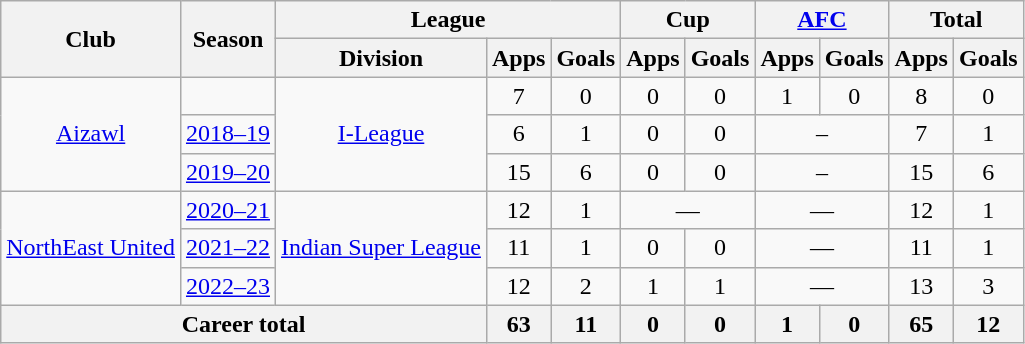<table class="wikitable" style="text-align: center;">
<tr>
<th rowspan="2">Club</th>
<th rowspan="2">Season</th>
<th colspan="3">League</th>
<th colspan="2">Cup</th>
<th colspan="2"><a href='#'>AFC</a></th>
<th colspan="2">Total</th>
</tr>
<tr>
<th>Division</th>
<th>Apps</th>
<th>Goals</th>
<th>Apps</th>
<th>Goals</th>
<th>Apps</th>
<th>Goals</th>
<th>Apps</th>
<th>Goals</th>
</tr>
<tr>
<td rowspan="3"><a href='#'>Aizawl</a></td>
<td></td>
<td rowspan="3"><a href='#'>I-League</a></td>
<td>7</td>
<td>0</td>
<td>0</td>
<td>0</td>
<td>1</td>
<td>0</td>
<td>8</td>
<td>0</td>
</tr>
<tr>
<td><a href='#'>2018–19</a></td>
<td>6</td>
<td>1</td>
<td>0</td>
<td>0</td>
<td colspan="2">–</td>
<td>7</td>
<td>1</td>
</tr>
<tr>
<td><a href='#'>2019–20</a></td>
<td>15</td>
<td>6</td>
<td>0</td>
<td>0</td>
<td colspan="2">–</td>
<td>15</td>
<td>6</td>
</tr>
<tr>
<td rowspan="3"><a href='#'>NorthEast United</a></td>
<td><a href='#'>2020–21</a></td>
<td rowspan="3"><a href='#'>Indian Super League</a></td>
<td>12</td>
<td>1</td>
<td colspan="2">—</td>
<td colspan="2">—</td>
<td>12</td>
<td>1</td>
</tr>
<tr>
<td><a href='#'>2021–22</a></td>
<td>11</td>
<td>1</td>
<td>0</td>
<td>0</td>
<td colspan="2">—</td>
<td>11</td>
<td>1</td>
</tr>
<tr>
<td><a href='#'>2022–23</a></td>
<td>12</td>
<td>2</td>
<td>1</td>
<td>1</td>
<td colspan="2">—</td>
<td>13</td>
<td>3</td>
</tr>
<tr>
<th colspan="3">Career total</th>
<th>63</th>
<th>11</th>
<th>0</th>
<th>0</th>
<th>1</th>
<th>0</th>
<th>65</th>
<th>12</th>
</tr>
</table>
